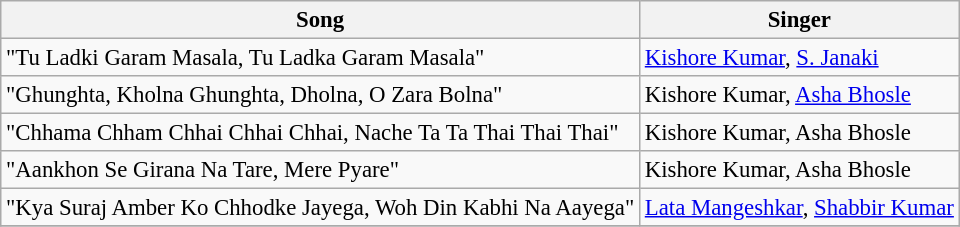<table class="wikitable" style="font-size:95%;">
<tr>
<th>Song</th>
<th>Singer</th>
</tr>
<tr>
<td>"Tu Ladki Garam Masala, Tu Ladka Garam Masala"</td>
<td><a href='#'>Kishore Kumar</a>, <a href='#'>S. Janaki</a></td>
</tr>
<tr>
<td>"Ghunghta, Kholna Ghunghta, Dholna, O Zara Bolna"</td>
<td>Kishore Kumar, <a href='#'>Asha Bhosle</a></td>
</tr>
<tr>
<td>"Chhama Chham Chhai Chhai Chhai, Nache Ta Ta Thai Thai Thai"</td>
<td>Kishore Kumar, Asha Bhosle</td>
</tr>
<tr>
<td>"Aankhon Se Girana Na Tare, Mere Pyare"</td>
<td>Kishore Kumar, Asha Bhosle</td>
</tr>
<tr>
<td>"Kya Suraj Amber Ko Chhodke Jayega, Woh Din Kabhi Na Aayega"</td>
<td><a href='#'>Lata Mangeshkar</a>, <a href='#'>Shabbir Kumar</a></td>
</tr>
<tr>
</tr>
</table>
